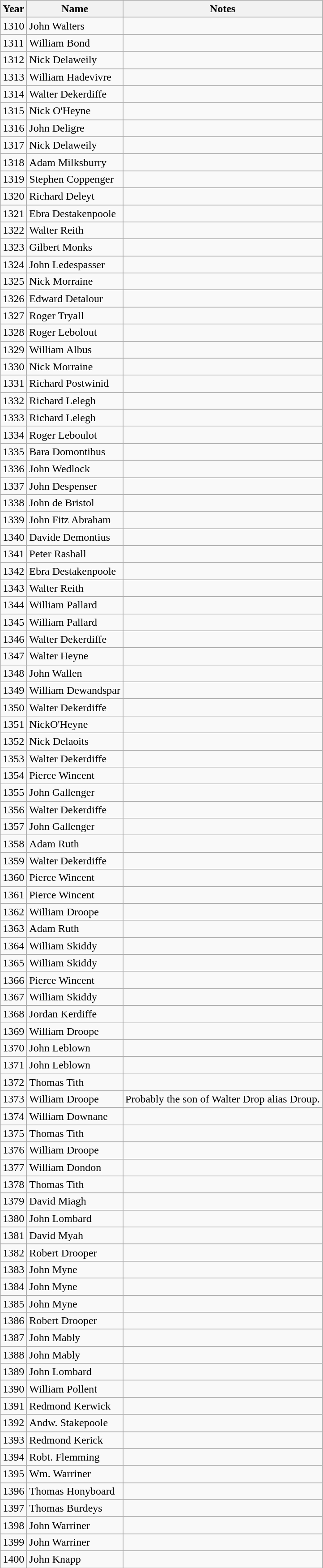<table class="wikitable">
<tr>
<th>Year</th>
<th>Name</th>
<th>Notes</th>
</tr>
<tr>
<td>1310</td>
<td>John Walters</td>
<td></td>
</tr>
<tr>
<td>1311</td>
<td>William Bond</td>
<td></td>
</tr>
<tr>
<td>1312</td>
<td>Nick Delaweily</td>
<td></td>
</tr>
<tr>
<td>1313</td>
<td>William Hadevivre</td>
<td></td>
</tr>
<tr>
<td>1314</td>
<td>Walter Dekerdiffe</td>
<td></td>
</tr>
<tr>
<td>1315</td>
<td>Nick O'Heyne</td>
<td></td>
</tr>
<tr>
<td>1316</td>
<td>John Deligre</td>
<td></td>
</tr>
<tr>
<td>1317</td>
<td>Nick Delaweily</td>
<td></td>
</tr>
<tr>
<td>1318</td>
<td>Adam Milksburry</td>
<td></td>
</tr>
<tr>
<td>1319</td>
<td>Stephen Coppenger</td>
<td></td>
</tr>
<tr>
<td>1320</td>
<td>Richard Deleyt</td>
<td></td>
</tr>
<tr>
<td>1321</td>
<td>Ebra Destakenpoole</td>
<td></td>
</tr>
<tr>
<td>1322</td>
<td>Walter Reith</td>
<td></td>
</tr>
<tr>
<td>1323</td>
<td>Gilbert Monks</td>
<td></td>
</tr>
<tr>
<td>1324</td>
<td>John Ledespasser</td>
<td></td>
</tr>
<tr>
<td>1325</td>
<td>Nick Morraine</td>
<td></td>
</tr>
<tr>
<td>1326</td>
<td>Edward Detalour</td>
<td></td>
</tr>
<tr>
<td>1327</td>
<td>Roger Tryall</td>
<td></td>
</tr>
<tr>
<td>1328</td>
<td>Roger Lebolout</td>
<td></td>
</tr>
<tr>
<td>1329</td>
<td>William Albus</td>
<td></td>
</tr>
<tr>
<td>1330</td>
<td>Nick Morraine</td>
<td></td>
</tr>
<tr>
<td>1331</td>
<td>Richard Postwinid</td>
<td></td>
</tr>
<tr>
<td>1332</td>
<td>Richard Lelegh</td>
<td></td>
</tr>
<tr>
<td>1333</td>
<td>Richard Lelegh</td>
<td></td>
</tr>
<tr>
<td>1334</td>
<td>Roger Leboulot</td>
<td></td>
</tr>
<tr>
<td>1335</td>
<td>Bara Domontibus</td>
<td></td>
</tr>
<tr>
<td>1336</td>
<td>John Wedlock</td>
<td></td>
</tr>
<tr>
<td>1337</td>
<td>John Despenser</td>
<td></td>
</tr>
<tr>
<td>1338</td>
<td>John de Bristol</td>
<td></td>
</tr>
<tr>
<td>1339</td>
<td>John Fitz Abraham</td>
<td></td>
</tr>
<tr>
<td>1340</td>
<td>Davide Demontius</td>
<td></td>
</tr>
<tr>
<td>1341</td>
<td>Peter Rashall</td>
<td></td>
</tr>
<tr>
<td>1342</td>
<td>Ebra Destakenpoole</td>
<td></td>
</tr>
<tr>
<td>1343</td>
<td>Walter Reith</td>
<td></td>
</tr>
<tr>
<td>1344</td>
<td>William Pallard</td>
<td></td>
</tr>
<tr>
<td>1345</td>
<td>William Pallard</td>
<td></td>
</tr>
<tr>
<td>1346</td>
<td>Walter Dekerdiffe</td>
<td></td>
</tr>
<tr>
<td>1347</td>
<td>Walter Heyne</td>
<td></td>
</tr>
<tr>
<td>1348</td>
<td>John Wallen</td>
<td></td>
</tr>
<tr>
<td>1349</td>
<td>William Dewandspar</td>
<td></td>
</tr>
<tr>
<td>1350</td>
<td>Walter Dekerdiffe</td>
<td></td>
</tr>
<tr>
<td>1351</td>
<td>NickO'Heyne</td>
<td></td>
</tr>
<tr>
<td>1352</td>
<td>Nick Delaoits</td>
<td></td>
</tr>
<tr>
<td>1353</td>
<td>Walter Dekerdiffe</td>
<td></td>
</tr>
<tr>
<td>1354</td>
<td>Pierce Wincent</td>
<td></td>
</tr>
<tr>
<td>1355</td>
<td>John Gallenger</td>
<td></td>
</tr>
<tr>
<td>1356</td>
<td>Walter Dekerdiffe</td>
<td></td>
</tr>
<tr>
<td>1357</td>
<td>John Gallenger</td>
<td></td>
</tr>
<tr>
<td>1358</td>
<td>Adam Ruth</td>
<td></td>
</tr>
<tr>
<td>1359</td>
<td>Walter Dekerdiffe</td>
<td></td>
</tr>
<tr>
<td>1360</td>
<td>Pierce Wincent</td>
<td></td>
</tr>
<tr>
<td>1361</td>
<td>Pierce Wincent</td>
<td></td>
</tr>
<tr>
<td>1362</td>
<td>William Droope</td>
<td></td>
</tr>
<tr>
<td>1363</td>
<td>Adam Ruth</td>
<td></td>
</tr>
<tr>
<td>1364</td>
<td>William Skiddy</td>
<td></td>
</tr>
<tr>
<td>1365</td>
<td>William Skiddy</td>
<td></td>
</tr>
<tr>
<td>1366</td>
<td>Pierce Wincent</td>
<td></td>
</tr>
<tr>
<td>1367</td>
<td>William Skiddy</td>
<td></td>
</tr>
<tr>
<td>1368</td>
<td>Jordan Kerdiffe</td>
<td></td>
</tr>
<tr>
<td>1369</td>
<td>William Droope</td>
<td></td>
</tr>
<tr>
<td>1370</td>
<td>John Leblown</td>
<td></td>
</tr>
<tr>
<td>1371</td>
<td>John Leblown</td>
<td></td>
</tr>
<tr>
<td>1372</td>
<td>Thomas Tith</td>
<td></td>
</tr>
<tr>
<td>1373</td>
<td>William Droope</td>
<td>Probably the son of Walter Drop alias Droup.</td>
</tr>
<tr>
<td>1374</td>
<td>William Downane</td>
<td></td>
</tr>
<tr>
<td>1375</td>
<td>Thomas Tith</td>
<td></td>
</tr>
<tr>
<td>1376</td>
<td>William Droope</td>
<td></td>
</tr>
<tr>
<td>1377</td>
<td>William Dondon</td>
<td></td>
</tr>
<tr>
<td>1378</td>
<td>Thomas Tith</td>
<td></td>
</tr>
<tr>
<td>1379</td>
<td>David Miagh</td>
<td></td>
</tr>
<tr>
<td>1380</td>
<td>John Lombard</td>
<td></td>
</tr>
<tr>
<td>1381</td>
<td>David Myah</td>
<td></td>
</tr>
<tr>
<td>1382</td>
<td>Robert Drooper</td>
<td></td>
</tr>
<tr>
<td>1383</td>
<td>John Myne</td>
<td></td>
</tr>
<tr>
<td>1384</td>
<td>John Myne</td>
<td></td>
</tr>
<tr>
<td>1385</td>
<td>John Myne</td>
<td></td>
</tr>
<tr>
<td>1386</td>
<td>Robert Drooper</td>
<td></td>
</tr>
<tr>
<td>1387</td>
<td>John Mably</td>
<td></td>
</tr>
<tr>
<td>1388</td>
<td>John Mably</td>
<td></td>
</tr>
<tr>
<td>1389</td>
<td>John Lombard</td>
<td></td>
</tr>
<tr>
<td>1390</td>
<td>William Pollent</td>
<td></td>
</tr>
<tr>
<td>1391</td>
<td>Redmond Kerwick</td>
<td></td>
</tr>
<tr>
<td>1392</td>
<td>Andw. Stakepoole</td>
<td></td>
</tr>
<tr>
<td>1393</td>
<td>Redmond Kerick</td>
<td></td>
</tr>
<tr>
<td>1394</td>
<td>Robt. Flemming</td>
<td></td>
</tr>
<tr>
<td>1395</td>
<td>Wm. Warriner</td>
<td></td>
</tr>
<tr>
<td>1396</td>
<td>Thomas Honyboard</td>
<td></td>
</tr>
<tr>
<td>1397</td>
<td>Thomas Burdeys</td>
<td></td>
</tr>
<tr>
<td>1398</td>
<td>John Warriner</td>
<td></td>
</tr>
<tr>
<td>1399</td>
<td>John Warriner</td>
<td></td>
</tr>
<tr>
<td>1400</td>
<td>John Knapp</td>
<td></td>
</tr>
</table>
